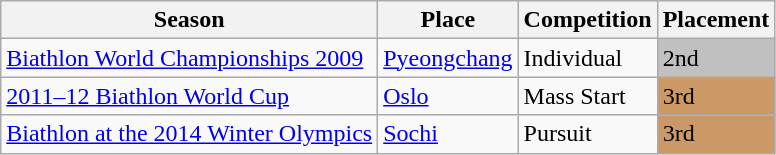<table class="wikitable sortable">
<tr>
<th>Season</th>
<th>Place</th>
<th>Competition</th>
<th>Placement</th>
</tr>
<tr>
<td><a href='#'>Biathlon World Championships 2009</a></td>
<td> <a href='#'>Pyeongchang</a></td>
<td>Individual</td>
<td bgcolor=silver>2nd</td>
</tr>
<tr>
<td><a href='#'>2011–12 Biathlon World Cup</a></td>
<td> <a href='#'>Oslo</a></td>
<td>Mass Start</td>
<td bgcolor="#cc9966">3rd</td>
</tr>
<tr>
<td><a href='#'>Biathlon at the 2014 Winter Olympics</a></td>
<td> <a href='#'>Sochi</a></td>
<td>Pursuit</td>
<td bgcolor="cc9966">3rd</td>
</tr>
</table>
